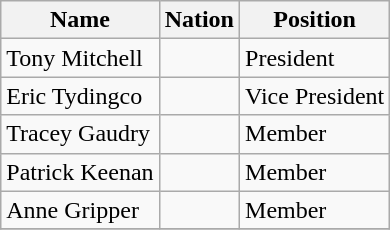<table class="wikitable">
<tr>
<th>Name</th>
<th>Nation</th>
<th>Position</th>
</tr>
<tr>
<td>Tony Mitchell</td>
<td></td>
<td>President</td>
</tr>
<tr>
<td>Eric Tydingco</td>
<td></td>
<td>Vice President</td>
</tr>
<tr>
<td>Tracey Gaudry</td>
<td></td>
<td>Member</td>
</tr>
<tr>
<td>Patrick Keenan</td>
<td></td>
<td>Member</td>
</tr>
<tr>
<td>Anne Gripper</td>
<td></td>
<td>Member</td>
</tr>
<tr>
</tr>
</table>
